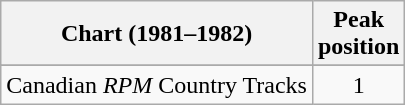<table class="wikitable sortable">
<tr>
<th align="left">Chart (1981–1982)</th>
<th align="center">Peak<br>position</th>
</tr>
<tr>
</tr>
<tr>
<td align="left">Canadian <em>RPM</em> Country Tracks</td>
<td align="center">1</td>
</tr>
</table>
